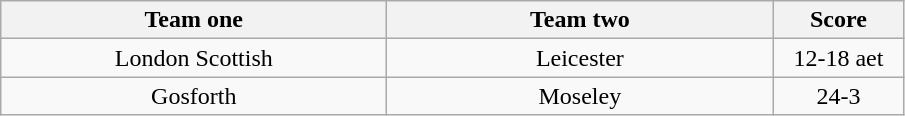<table class="wikitable" style="text-align: center">
<tr>
<th width=250>Team one</th>
<th width=250>Team two</th>
<th width=80>Score</th>
</tr>
<tr>
<td>London Scottish</td>
<td>Leicester</td>
<td>12-18 aet</td>
</tr>
<tr>
<td>Gosforth</td>
<td>Moseley</td>
<td>24-3</td>
</tr>
</table>
